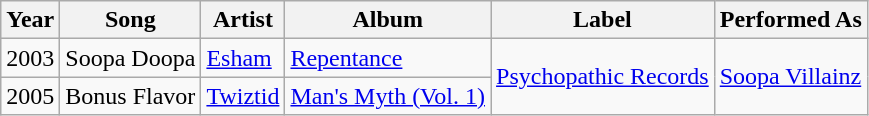<table class="wikitable" border="1">
<tr>
<th>Year</th>
<th>Song</th>
<th>Artist</th>
<th>Album</th>
<th>Label</th>
<th>Performed As</th>
</tr>
<tr>
<td>2003</td>
<td>Soopa Doopa</td>
<td><a href='#'>Esham</a></td>
<td><a href='#'>Repentance</a></td>
<td rowspan="2"><a href='#'>Psychopathic Records</a></td>
<td rowspan="2"><a href='#'>Soopa Villainz</a></td>
</tr>
<tr>
<td>2005</td>
<td>Bonus Flavor</td>
<td><a href='#'>Twiztid</a></td>
<td><a href='#'>Man's Myth (Vol. 1)</a></td>
</tr>
</table>
